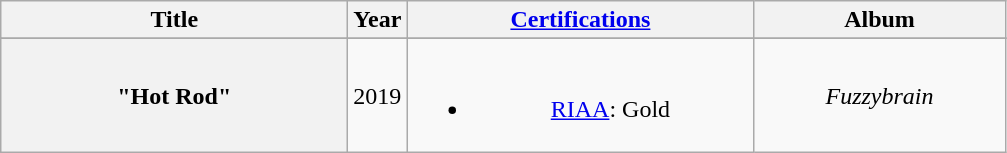<table class="wikitable plainrowheaders" style="text-align:center;">
<tr>
<th rowspan="1" scope="col" style="width:14em;">Title</th>
<th rowspan="1" scope="col" style="width:1em;">Year</th>
<th rowspan="1" scope="col" style="width:14em;"><a href='#'>Certifications</a></th>
<th rowspan="1" scope="col" style="width:10em;">Album</th>
</tr>
<tr>
</tr>
<tr>
<th scope="row">"Hot Rod"</th>
<td>2019</td>
<td><br><ul><li><a href='#'>RIAA</a>: Gold</li></ul></td>
<td><em>Fuzzybrain</em></td>
</tr>
</table>
